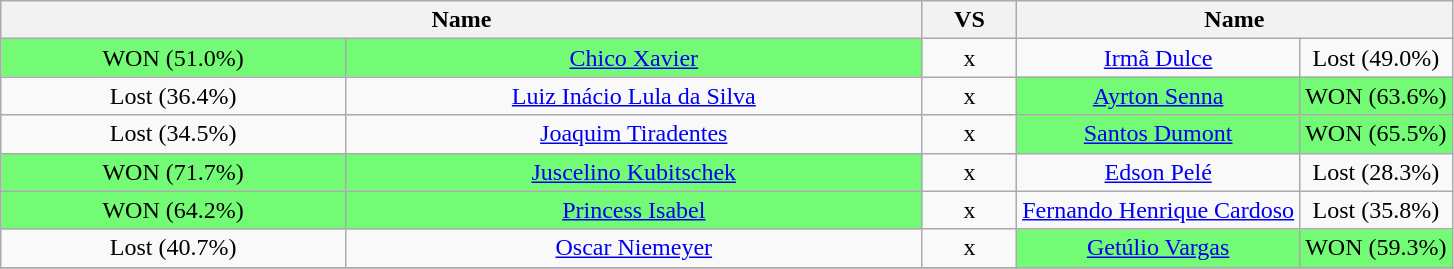<table class="wikitable" style="text-align:center;">
<tr>
<th colspan=2>Name</th>
<th>VS</th>
<th colspan="2" width="30%">Name</th>
</tr>
<tr>
<td bgcolor="73FB76"> WON (51.0%)</td>
<td bgcolor="73FB76"><a href='#'>Chico Xavier</a></td>
<td>x</td>
<td><a href='#'>Irmã Dulce</a></td>
<td>Lost (49.0%) </td>
</tr>
<tr>
<td> Lost (36.4%)</td>
<td><a href='#'>Luiz Inácio Lula da Silva</a></td>
<td>x</td>
<td bgcolor="73FB76"><a href='#'>Ayrton Senna</a></td>
<td bgcolor="73FB76">WON (63.6%) </td>
</tr>
<tr>
<td> Lost (34.5%)</td>
<td><a href='#'>Joaquim Tiradentes</a></td>
<td>x</td>
<td bgcolor="73FB76"><a href='#'>Santos Dumont</a></td>
<td bgcolor="73FB76">WON (65.5%) </td>
</tr>
<tr>
<td bgcolor="73FB76"> WON (71.7%)</td>
<td bgcolor="73FB76"><a href='#'>Juscelino Kubitschek</a></td>
<td>x</td>
<td><a href='#'>Edson Pelé</a></td>
<td>Lost (28.3%) </td>
</tr>
<tr>
<td bgcolor="73FB76"> WON (64.2%)</td>
<td bgcolor="73FB76"><a href='#'>Princess Isabel</a></td>
<td>x</td>
<td><a href='#'>Fernando Henrique Cardoso</a></td>
<td>Lost (35.8%) </td>
</tr>
<tr>
<td> Lost (40.7%)</td>
<td><a href='#'>Oscar Niemeyer</a></td>
<td>x</td>
<td bgcolor="73FB76"><a href='#'>Getúlio Vargas</a></td>
<td bgcolor="73FB76">WON (59.3%) </td>
</tr>
<tr>
</tr>
</table>
